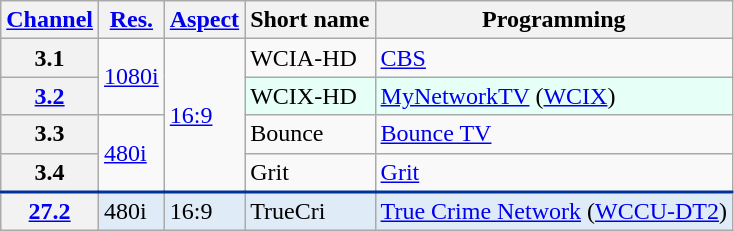<table class="wikitable">
<tr>
<th scope = "col"><a href='#'>Channel</a></th>
<th scope = "col"><a href='#'>Res.</a></th>
<th scope = "col"><a href='#'>Aspect</a></th>
<th scope = "col">Short name</th>
<th scope = "col">Programming</th>
</tr>
<tr>
<th scope = "row">3.1</th>
<td rowspan=2><a href='#'>1080i</a></td>
<td rowspan=4><a href='#'>16:9</a></td>
<td>WCIA-HD</td>
<td><a href='#'>CBS</a></td>
</tr>
<tr style="background-color: #E6FFF7;">
<th scope = "row"><a href='#'>3.2</a></th>
<td>WCIX-HD</td>
<td><a href='#'>MyNetworkTV</a> (<a href='#'>WCIX</a>)</td>
</tr>
<tr>
<th scope = "row">3.3</th>
<td rowspan=2><a href='#'>480i</a></td>
<td>Bounce</td>
<td><a href='#'>Bounce TV</a></td>
</tr>
<tr>
<th scope = "row">3.4</th>
<td>Grit</td>
<td><a href='#'>Grit</a></td>
</tr>
<tr style="background-color:#DFEBF6; border-top: 2px solid #003399;">
<th scope = "row"><a href='#'>27.2</a></th>
<td>480i</td>
<td>16:9</td>
<td>TrueCri</td>
<td><a href='#'>True Crime Network</a> (<a href='#'>WCCU-DT2</a>)</td>
</tr>
</table>
